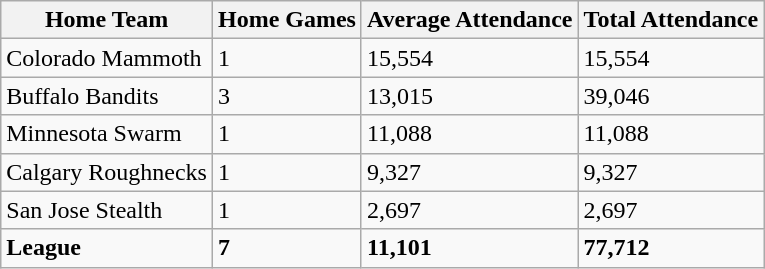<table class="wikitable sortable">
<tr>
<th>Home Team</th>
<th>Home Games</th>
<th>Average Attendance</th>
<th>Total Attendance</th>
</tr>
<tr>
<td>Colorado Mammoth</td>
<td>1</td>
<td>15,554</td>
<td>15,554</td>
</tr>
<tr>
<td>Buffalo Bandits</td>
<td>3</td>
<td>13,015</td>
<td>39,046</td>
</tr>
<tr>
<td>Minnesota Swarm</td>
<td>1</td>
<td>11,088</td>
<td>11,088</td>
</tr>
<tr>
<td>Calgary Roughnecks</td>
<td>1</td>
<td>9,327</td>
<td>9,327</td>
</tr>
<tr>
<td>San Jose Stealth</td>
<td>1</td>
<td>2,697</td>
<td>2,697</td>
</tr>
<tr class="sortbottom">
<td><strong>League</strong></td>
<td><strong>7</strong></td>
<td><strong>11,101</strong></td>
<td><strong>77,712</strong></td>
</tr>
</table>
